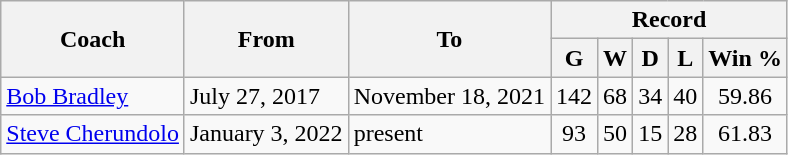<table class="wikitable sortable" style="text-align: center">
<tr>
<th rowspan="2">Coach</th>
<th rowspan="2">From</th>
<th rowspan="2">To</th>
<th colspan="5">Record</th>
</tr>
<tr>
<th>G</th>
<th>W</th>
<th>D</th>
<th>L</th>
<th>Win %</th>
</tr>
<tr>
<td align=left> <a href='#'>Bob Bradley</a></td>
<td align=left>July 27, 2017</td>
<td align=left>November 18, 2021</td>
<td>142</td>
<td>68</td>
<td>34</td>
<td>40</td>
<td>59.86</td>
</tr>
<tr>
<td align=left> <a href='#'>Steve Cherundolo</a></td>
<td align=left>January 3, 2022</td>
<td align=left>present</td>
<td>93</td>
<td>50</td>
<td>15</td>
<td>28</td>
<td>61.83</td>
</tr>
</table>
